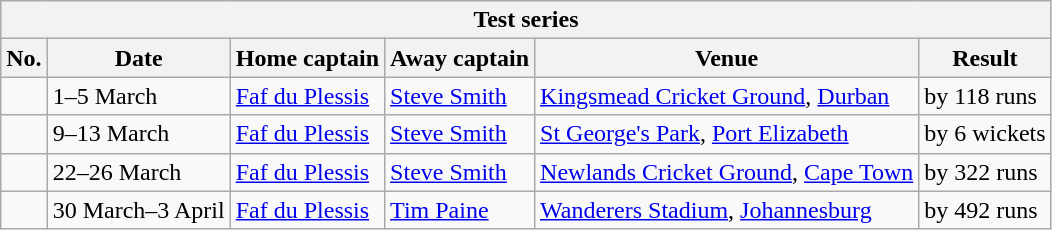<table class="wikitable">
<tr>
<th colspan="6">Test series</th>
</tr>
<tr>
<th>No.</th>
<th>Date</th>
<th>Home captain</th>
<th>Away captain</th>
<th>Venue</th>
<th>Result</th>
</tr>
<tr>
<td></td>
<td>1–5 March</td>
<td><a href='#'>Faf du Plessis</a></td>
<td><a href='#'>Steve Smith</a></td>
<td><a href='#'>Kingsmead Cricket Ground</a>, <a href='#'>Durban</a></td>
<td> by 118 runs</td>
</tr>
<tr>
<td></td>
<td>9–13 March</td>
<td><a href='#'>Faf du Plessis</a></td>
<td><a href='#'>Steve Smith</a></td>
<td><a href='#'>St George's Park</a>, <a href='#'>Port Elizabeth</a></td>
<td> by 6 wickets</td>
</tr>
<tr>
<td></td>
<td>22–26 March</td>
<td><a href='#'>Faf du Plessis</a></td>
<td><a href='#'>Steve Smith</a></td>
<td><a href='#'>Newlands Cricket Ground</a>, <a href='#'>Cape Town</a></td>
<td> by 322 runs</td>
</tr>
<tr>
<td></td>
<td>30 March–3 April</td>
<td><a href='#'>Faf du Plessis</a></td>
<td><a href='#'>Tim Paine</a></td>
<td><a href='#'>Wanderers Stadium</a>, <a href='#'>Johannesburg</a></td>
<td> by 492 runs</td>
</tr>
</table>
